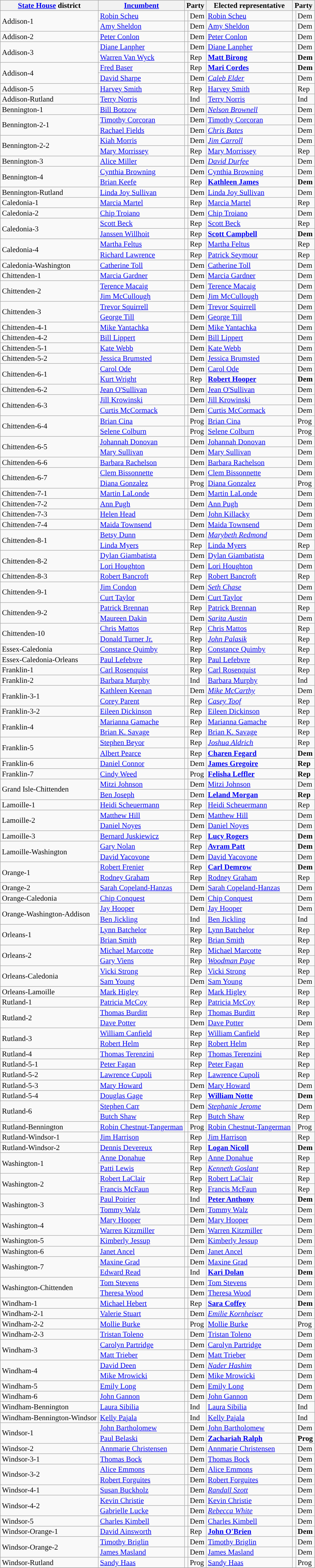<table class="sortable wikitable" style="font-size:95%;line-height:14px;">
<tr>
<th colspan="1" class="unsortable"><a href='#'>State House</a> district</th>
<th class="unsortable"><a href='#'>Incumbent</a></th>
<th colspan="2">Party</th>
<th class="unsortable">Elected representative</th>
<th colspan="2">Party</th>
</tr>
<tr>
<td rowspan="2">Addison-1</td>
<td><a href='#'>Robin Scheu</a></td>
<td style="background:"></td>
<td>Dem</td>
<td><a href='#'>Robin Scheu</a></td>
<td style="background:"></td>
<td>Dem</td>
</tr>
<tr>
<td><a href='#'>Amy Sheldon</a></td>
<td style="background:"></td>
<td>Dem</td>
<td><a href='#'>Amy Sheldon</a></td>
<td style="background:"></td>
<td>Dem</td>
</tr>
<tr>
<td>Addison-2</td>
<td><a href='#'>Peter Conlon</a></td>
<td style="background:"></td>
<td>Dem</td>
<td><a href='#'>Peter Conlon</a></td>
<td style="background:"></td>
<td>Dem</td>
</tr>
<tr>
<td rowspan="2">Addison-3</td>
<td><a href='#'>Diane Lanpher</a></td>
<td style="background:"></td>
<td>Dem</td>
<td><a href='#'>Diane Lanpher</a></td>
<td style="background:"></td>
<td>Dem</td>
</tr>
<tr>
<td><a href='#'>Warren Van Wyck</a></td>
<td style="background:"></td>
<td>Rep</td>
<td><strong><a href='#'>Matt Birong</a></strong></td>
<td style="background:"></td>
<td><strong>Dem</strong></td>
</tr>
<tr>
<td rowspan="2">Addison-4</td>
<td><a href='#'>Fred Baser</a></td>
<td style="background:"></td>
<td>Rep</td>
<td><strong><a href='#'>Mari Cordes</a></strong></td>
<td style="background:"></td>
<td><strong>Dem</strong></td>
</tr>
<tr>
<td><a href='#'>David Sharpe</a></td>
<td style="background:"></td>
<td>Dem</td>
<td><em><a href='#'>Caleb Elder</a></em></td>
<td style="background:"></td>
<td>Dem</td>
</tr>
<tr>
<td>Addison-5</td>
<td><a href='#'>Harvey Smith</a></td>
<td style="background:"></td>
<td>Rep</td>
<td><a href='#'>Harvey Smith</a></td>
<td style="background:"></td>
<td>Rep</td>
</tr>
<tr>
<td>Addison-Rutland</td>
<td><a href='#'>Terry Norris</a></td>
<td style="background:"></td>
<td>Ind</td>
<td><a href='#'>Terry Norris</a></td>
<td style="background:"></td>
<td>Ind</td>
</tr>
<tr>
<td>Bennington-1</td>
<td><a href='#'>Bill Botzow</a></td>
<td style="background:"></td>
<td>Dem</td>
<td><em><a href='#'>Nelson Brownell</a></em></td>
<td style="background:"></td>
<td>Dem</td>
</tr>
<tr>
<td rowspan="2">Bennington-2-1</td>
<td><a href='#'>Timothy Corcoran</a></td>
<td style="background:"></td>
<td>Dem</td>
<td><a href='#'>Timothy Corcoran</a></td>
<td style="background:"></td>
<td>Dem</td>
</tr>
<tr>
<td><a href='#'>Rachael Fields</a></td>
<td style="background:"></td>
<td>Dem</td>
<td><em><a href='#'>Chris Bates</a></em></td>
<td style="background:"></td>
<td>Dem</td>
</tr>
<tr>
<td rowspan="2">Bennington-2-2</td>
<td><a href='#'>Kiah Morris</a></td>
<td style="background:"></td>
<td>Dem</td>
<td><em><a href='#'>Jim Carroll</a></em></td>
<td style="background:"></td>
<td>Dem</td>
</tr>
<tr>
<td><a href='#'>Mary Morrissey</a></td>
<td style="background:"></td>
<td>Rep</td>
<td><a href='#'>Mary Morrissey</a></td>
<td style="background:"></td>
<td>Rep</td>
</tr>
<tr>
<td>Bennington-3</td>
<td><a href='#'>Alice Miller</a></td>
<td style="background:"></td>
<td>Dem</td>
<td><em><a href='#'>David Durfee</a></em></td>
<td style="background:"></td>
<td>Dem</td>
</tr>
<tr>
<td rowspan="2">Bennington-4</td>
<td><a href='#'>Cynthia Browning</a></td>
<td style="background:"></td>
<td>Dem</td>
<td><a href='#'>Cynthia Browning</a></td>
<td style="background:"></td>
<td>Dem</td>
</tr>
<tr>
<td><a href='#'>Brian Keefe</a></td>
<td style="background:"></td>
<td>Rep</td>
<td><strong><a href='#'>Kathleen James</a></strong></td>
<td style="background:"></td>
<td><strong>Dem</strong></td>
</tr>
<tr>
<td>Bennington-Rutland</td>
<td><a href='#'>Linda Joy Sullivan</a></td>
<td style="background:"></td>
<td>Dem</td>
<td><a href='#'>Linda Joy Sullivan</a></td>
<td style="background:"></td>
<td>Dem</td>
</tr>
<tr>
<td>Caledonia-1</td>
<td><a href='#'>Marcia Martel</a></td>
<td style="background:"></td>
<td>Rep</td>
<td><a href='#'>Marcia Martel</a></td>
<td style="background:"></td>
<td>Rep</td>
</tr>
<tr>
<td>Caledonia-2</td>
<td><a href='#'>Chip Troiano</a></td>
<td style="background:"></td>
<td>Dem</td>
<td><a href='#'>Chip Troiano</a></td>
<td style="background:"></td>
<td>Dem</td>
</tr>
<tr>
<td rowspan="2">Caledonia-3</td>
<td><a href='#'>Scott Beck</a></td>
<td style="background:"></td>
<td>Rep</td>
<td><a href='#'>Scott Beck</a></td>
<td style="background:"></td>
<td>Rep</td>
</tr>
<tr>
<td><a href='#'>Janssen Willhoit</a></td>
<td style="background:"></td>
<td>Rep</td>
<td><strong><a href='#'>Scott Campbell</a></strong></td>
<td style="background:"></td>
<td><strong>Dem</strong></td>
</tr>
<tr>
<td rowspan="2">Caledonia-4</td>
<td><a href='#'>Martha Feltus</a></td>
<td style="background:"></td>
<td>Rep</td>
<td><a href='#'>Martha Feltus</a></td>
<td style="background:"></td>
<td>Rep</td>
</tr>
<tr>
<td><a href='#'>Richard Lawrence</a></td>
<td style="background:"></td>
<td>Rep</td>
<td><a href='#'>Patrick Seymour</a></td>
<td style="background:"></td>
<td>Rep</td>
</tr>
<tr>
<td>Caledonia-Washington</td>
<td><a href='#'>Catherine Toll</a></td>
<td style="background:"></td>
<td>Dem</td>
<td><a href='#'>Catherine Toll</a></td>
<td style="background:"></td>
<td>Dem</td>
</tr>
<tr>
<td>Chittenden-1</td>
<td><a href='#'>Marcia Gardner</a></td>
<td style="background:"></td>
<td>Dem</td>
<td><a href='#'>Marcia Gardner</a></td>
<td style="background:"></td>
<td>Dem</td>
</tr>
<tr>
<td rowspan="2">Chittenden-2</td>
<td><a href='#'>Terence Macaig</a></td>
<td style="background:"></td>
<td>Dem</td>
<td><a href='#'>Terence Macaig</a></td>
<td style="background:"></td>
<td>Dem</td>
</tr>
<tr>
<td><a href='#'>Jim McCullough</a></td>
<td style="background:"></td>
<td>Dem</td>
<td><a href='#'>Jim McCullough</a></td>
<td style="background:"></td>
<td>Dem</td>
</tr>
<tr>
<td rowspan="2">Chittenden-3</td>
<td><a href='#'>Trevor Squirrell</a></td>
<td style="background:"></td>
<td>Dem</td>
<td><a href='#'>Trevor Squirrell</a></td>
<td style="background:"></td>
<td>Dem</td>
</tr>
<tr>
<td><a href='#'>George Till</a></td>
<td style="background:"></td>
<td>Dem</td>
<td><a href='#'>George Till</a></td>
<td style="background:"></td>
<td>Dem</td>
</tr>
<tr>
<td>Chittenden-4-1</td>
<td><a href='#'>Mike Yantachka</a></td>
<td style="background:"></td>
<td>Dem</td>
<td><a href='#'>Mike Yantachka</a></td>
<td style="background:"></td>
<td>Dem</td>
</tr>
<tr>
<td>Chittenden-4-2</td>
<td><a href='#'>Bill Lippert</a></td>
<td style="background:"></td>
<td>Dem</td>
<td><a href='#'>Bill Lippert</a></td>
<td style="background:"></td>
<td>Dem</td>
</tr>
<tr>
<td>Chittenden-5-1</td>
<td><a href='#'>Kate Webb</a></td>
<td style="background:"></td>
<td>Dem</td>
<td><a href='#'>Kate Webb</a></td>
<td style="background:"></td>
<td>Dem</td>
</tr>
<tr>
<td>Chittenden-5-2</td>
<td><a href='#'>Jessica Brumsted</a></td>
<td style="background:"></td>
<td>Dem</td>
<td><a href='#'>Jessica Brumsted</a></td>
<td style="background:"></td>
<td>Dem</td>
</tr>
<tr>
<td rowspan="2">Chittenden-6-1</td>
<td><a href='#'>Carol Ode</a></td>
<td style="background:"></td>
<td>Dem</td>
<td><a href='#'>Carol Ode</a></td>
<td style="background:"></td>
<td>Dem</td>
</tr>
<tr>
<td><a href='#'>Kurt Wright</a></td>
<td style="background:"></td>
<td>Rep</td>
<td><strong><a href='#'>Robert Hooper</a></strong></td>
<td style="background:"></td>
<td><strong>Dem</strong></td>
</tr>
<tr>
<td>Chittenden-6-2</td>
<td><a href='#'>Jean O'Sullivan</a></td>
<td style="background:"></td>
<td>Dem</td>
<td><a href='#'>Jean O'Sullivan</a></td>
<td style="background:"></td>
<td>Dem</td>
</tr>
<tr>
<td rowspan="2">Chittenden-6-3</td>
<td><a href='#'>Jill Krowinski</a></td>
<td style="background:"></td>
<td>Dem</td>
<td><a href='#'>Jill Krowinski</a></td>
<td style="background:"></td>
<td>Dem</td>
</tr>
<tr>
<td><a href='#'>Curtis McCormack</a></td>
<td style="background:"></td>
<td>Dem</td>
<td><a href='#'>Curtis McCormack</a></td>
<td style="background:"></td>
<td>Dem</td>
</tr>
<tr>
<td rowspan="2">Chittenden-6-4</td>
<td><a href='#'>Brian Cina</a></td>
<td style="background:"></td>
<td>Prog</td>
<td><a href='#'>Brian Cina</a></td>
<td style="background:"></td>
<td>Prog</td>
</tr>
<tr>
<td><a href='#'>Selene Colburn</a></td>
<td style="background:"></td>
<td>Prog</td>
<td><a href='#'>Selene Colburn</a></td>
<td style="background:"></td>
<td>Prog</td>
</tr>
<tr>
<td rowspan="2">Chittenden-6-5</td>
<td><a href='#'>Johannah Donovan</a></td>
<td style="background:"></td>
<td>Dem</td>
<td><a href='#'>Johannah Donovan</a></td>
<td style="background:"></td>
<td>Dem</td>
</tr>
<tr>
<td><a href='#'>Mary Sullivan</a></td>
<td style="background:"></td>
<td>Dem</td>
<td><a href='#'>Mary Sullivan</a></td>
<td style="background:"></td>
<td>Dem</td>
</tr>
<tr>
<td>Chittenden-6-6</td>
<td><a href='#'>Barbara Rachelson</a></td>
<td style="background:"></td>
<td>Dem</td>
<td><a href='#'>Barbara Rachelson</a></td>
<td style="background:"></td>
<td>Dem</td>
</tr>
<tr>
<td rowspan="2">Chittenden-6-7</td>
<td><a href='#'>Clem Bissonnette</a></td>
<td style="background:"></td>
<td>Dem</td>
<td><a href='#'>Clem Bissonnette</a></td>
<td style="background:"></td>
<td>Dem</td>
</tr>
<tr>
<td><a href='#'>Diana Gonzalez</a></td>
<td style="background:"></td>
<td>Prog</td>
<td><a href='#'>Diana Gonzalez</a></td>
<td style="background:"></td>
<td>Prog</td>
</tr>
<tr>
<td>Chittenden-7-1</td>
<td><a href='#'>Martin LaLonde</a></td>
<td style="background:"></td>
<td>Dem</td>
<td><a href='#'>Martin LaLonde</a></td>
<td style="background:"></td>
<td>Dem</td>
</tr>
<tr>
<td>Chittenden-7-2</td>
<td><a href='#'>Ann Pugh</a></td>
<td style="background:"></td>
<td>Dem</td>
<td><a href='#'>Ann Pugh</a></td>
<td style="background:"></td>
<td>Dem</td>
</tr>
<tr>
<td>Chittenden-7-3</td>
<td><a href='#'>Helen Head</a></td>
<td style="background:"></td>
<td>Dem</td>
<td><a href='#'>John Killacky</a></td>
<td style="background:"></td>
<td>Dem</td>
</tr>
<tr>
<td>Chittenden-7-4</td>
<td><a href='#'>Maida Townsend</a></td>
<td style="background:"></td>
<td>Dem</td>
<td><a href='#'>Maida Townsend</a></td>
<td style="background:"></td>
<td>Dem</td>
</tr>
<tr>
<td rowspan="2">Chittenden-8-1</td>
<td><a href='#'>Betsy Dunn</a></td>
<td style="background:"></td>
<td>Dem</td>
<td><em><a href='#'>Marybeth Redmond</a></em></td>
<td style="background:"></td>
<td>Dem</td>
</tr>
<tr>
<td><a href='#'>Linda Myers</a></td>
<td style="background:"></td>
<td>Rep</td>
<td><a href='#'>Linda Myers</a></td>
<td style="background:"></td>
<td>Rep</td>
</tr>
<tr>
<td rowspan="2">Chittenden-8-2</td>
<td><a href='#'>Dylan Giambatista</a></td>
<td style="background:"></td>
<td>Dem</td>
<td><a href='#'>Dylan Giambatista</a></td>
<td style="background:"></td>
<td>Dem</td>
</tr>
<tr>
<td><a href='#'>Lori Houghton</a></td>
<td style="background:"></td>
<td>Dem</td>
<td><a href='#'>Lori Houghton</a></td>
<td style="background:"></td>
<td>Dem</td>
</tr>
<tr>
<td>Chittenden-8-3</td>
<td><a href='#'>Robert Bancroft</a></td>
<td style="background:"></td>
<td>Rep</td>
<td><a href='#'>Robert Bancroft</a></td>
<td style="background:"></td>
<td>Rep</td>
</tr>
<tr>
<td rowspan="2">Chittenden-9-1</td>
<td><a href='#'>Jim Condon</a></td>
<td style="background:"></td>
<td>Dem</td>
<td><em><a href='#'>Seth Chase</a></em></td>
<td style="background:"></td>
<td>Dem</td>
</tr>
<tr>
<td><a href='#'>Curt Taylor</a></td>
<td style="background:"></td>
<td>Dem</td>
<td><a href='#'>Curt Taylor</a></td>
<td style="background:"></td>
<td>Dem</td>
</tr>
<tr>
<td rowspan="2">Chittenden-9-2</td>
<td><a href='#'>Patrick Brennan</a></td>
<td style="background:"></td>
<td>Rep</td>
<td><a href='#'>Patrick Brennan</a></td>
<td style="background:"></td>
<td>Rep</td>
</tr>
<tr>
<td><a href='#'>Maureen Dakin</a></td>
<td style="background:"></td>
<td>Dem</td>
<td><em><a href='#'>Sarita Austin</a></em></td>
<td style="background:"></td>
<td>Dem</td>
</tr>
<tr>
<td rowspan="2">Chittenden-10</td>
<td><a href='#'>Chris Mattos</a></td>
<td style="background:"></td>
<td>Rep</td>
<td><a href='#'>Chris Mattos</a></td>
<td style="background:"></td>
<td>Rep</td>
</tr>
<tr>
<td><a href='#'>Donald Turner Jr.</a></td>
<td style="background:"></td>
<td>Rep</td>
<td><em><a href='#'>John Palasik</a></em></td>
<td style="background:"></td>
<td>Rep</td>
</tr>
<tr>
<td>Essex-Caledonia</td>
<td><a href='#'>Constance Quimby</a></td>
<td style="background:"></td>
<td>Rep</td>
<td><a href='#'>Constance Quimby</a></td>
<td style="background:"></td>
<td>Rep</td>
</tr>
<tr>
<td>Essex-Caledonia-Orleans</td>
<td><a href='#'>Paul Lefebvre</a></td>
<td style="background:"></td>
<td>Rep</td>
<td><a href='#'>Paul Lefebvre</a></td>
<td style="background:"></td>
<td>Rep</td>
</tr>
<tr>
<td>Franklin-1</td>
<td><a href='#'>Carl Rosenquist</a></td>
<td style="background:"></td>
<td>Rep</td>
<td><a href='#'>Carl Rosenquist</a></td>
<td style="background:"></td>
<td>Rep</td>
</tr>
<tr>
<td>Franklin-2</td>
<td><a href='#'>Barbara Murphy</a></td>
<td style="background:"></td>
<td>Ind</td>
<td><a href='#'>Barbara Murphy</a></td>
<td style="background:"></td>
<td>Ind</td>
</tr>
<tr>
<td rowspan="2">Franklin-3-1</td>
<td><a href='#'>Kathleen Keenan</a></td>
<td style="background:"></td>
<td>Dem</td>
<td><em><a href='#'>Mike McCarthy</a></em></td>
<td style="background:"></td>
<td>Dem</td>
</tr>
<tr>
<td><a href='#'>Corey Parent</a></td>
<td style="background:"></td>
<td>Rep</td>
<td><em><a href='#'>Casey Toof</a></em></td>
<td style="background:"></td>
<td>Rep</td>
</tr>
<tr>
<td>Franklin-3-2</td>
<td><a href='#'>Eileen Dickinson</a></td>
<td style="background:"></td>
<td>Rep</td>
<td><a href='#'>Eileen Dickinson</a></td>
<td style="background:"></td>
<td>Rep</td>
</tr>
<tr>
<td rowspan="2">Franklin-4</td>
<td><a href='#'>Marianna Gamache</a></td>
<td style="background:"></td>
<td>Rep</td>
<td><a href='#'>Marianna Gamache</a></td>
<td style="background:"></td>
<td>Rep</td>
</tr>
<tr>
<td><a href='#'>Brian K. Savage</a></td>
<td style="background:"></td>
<td>Rep</td>
<td><a href='#'>Brian K. Savage</a></td>
<td style="background:"></td>
<td>Rep</td>
</tr>
<tr>
<td rowspan="2">Franklin-5</td>
<td><a href='#'>Stephen Beyor</a></td>
<td style="background:"></td>
<td>Rep</td>
<td><em><a href='#'>Joshua Aldrich</a></em></td>
<td style="background:"></td>
<td>Rep</td>
</tr>
<tr>
<td><a href='#'>Albert Pearce</a></td>
<td style="background:"></td>
<td>Rep</td>
<td><strong><a href='#'>Charen Fegard</a></strong></td>
<td style="background:"></td>
<td><strong>Dem</strong></td>
</tr>
<tr>
<td>Franklin-6</td>
<td><a href='#'>Daniel Connor</a></td>
<td style="background:"></td>
<td>Dem</td>
<td><strong><a href='#'>James Gregoire</a></strong></td>
<td style="background:"></td>
<td><strong>Rep</strong></td>
</tr>
<tr>
<td>Franklin-7</td>
<td><a href='#'>Cindy Weed</a></td>
<td style="background:"></td>
<td>Prog</td>
<td><strong><a href='#'>Felisha Leffler</a></strong></td>
<td style="background:"></td>
<td><strong>Rep</strong></td>
</tr>
<tr>
<td rowspan="2">Grand Isle-Chittenden</td>
<td><a href='#'>Mitzi Johnson</a></td>
<td style="background:"></td>
<td>Dem</td>
<td><a href='#'>Mitzi Johnson</a></td>
<td style="background:"></td>
<td>Dem</td>
</tr>
<tr>
<td><a href='#'>Ben Joseph</a></td>
<td style="background:"></td>
<td>Dem</td>
<td><strong><a href='#'>Leland Morgan</a></strong></td>
<td style="background:"></td>
<td><strong>Rep</strong></td>
</tr>
<tr>
<td>Lamoille-1</td>
<td><a href='#'>Heidi Scheuermann</a></td>
<td style="background:"></td>
<td>Rep</td>
<td><a href='#'>Heidi Scheuermann</a></td>
<td style="background:"></td>
<td>Rep</td>
</tr>
<tr>
<td rowspan="2">Lamoille-2</td>
<td><a href='#'>Matthew Hill</a></td>
<td style="background:"></td>
<td>Dem</td>
<td><a href='#'>Matthew Hill</a></td>
<td style="background:"></td>
<td>Dem</td>
</tr>
<tr>
<td><a href='#'>Daniel Noyes</a></td>
<td style="background:"></td>
<td>Dem</td>
<td><a href='#'>Daniel Noyes</a></td>
<td style="background:"></td>
<td>Dem</td>
</tr>
<tr>
<td>Lamoille-3</td>
<td><a href='#'>Bernard Juskiewicz</a></td>
<td style="background:"></td>
<td>Rep</td>
<td><strong><a href='#'>Lucy Rogers</a></strong></td>
<td style="background:"></td>
<td><strong>Dem</strong></td>
</tr>
<tr>
<td rowspan="2">Lamoille-Washington</td>
<td><a href='#'>Gary Nolan</a></td>
<td style="background:"></td>
<td>Rep</td>
<td><strong><a href='#'>Avram Patt</a></strong></td>
<td style="background:"></td>
<td><strong>Dem</strong></td>
</tr>
<tr>
<td><a href='#'>David Yacovone</a></td>
<td style="background:"></td>
<td>Dem</td>
<td><a href='#'>David Yacovone</a></td>
<td style="background:"></td>
<td>Dem</td>
</tr>
<tr>
<td rowspan="2">Orange-1</td>
<td><a href='#'>Robert Frenier</a></td>
<td style="background:"></td>
<td>Rep</td>
<td><strong><a href='#'>Carl Demrow</a></strong></td>
<td style="background:"></td>
<td><strong>Dem</strong></td>
</tr>
<tr>
<td><a href='#'>Rodney Graham</a></td>
<td style="background:"></td>
<td>Rep</td>
<td><a href='#'>Rodney Graham</a></td>
<td style="background:"></td>
<td>Rep</td>
</tr>
<tr>
<td>Orange-2</td>
<td><a href='#'>Sarah Copeland-Hanzas</a></td>
<td style="background:"></td>
<td>Dem</td>
<td><a href='#'>Sarah Copeland-Hanzas</a></td>
<td style="background:"></td>
<td>Dem</td>
</tr>
<tr>
<td>Orange-Caledonia</td>
<td><a href='#'>Chip Conquest</a></td>
<td style="background:"></td>
<td>Dem</td>
<td><a href='#'>Chip Conquest</a></td>
<td style="background:"></td>
<td>Dem</td>
</tr>
<tr>
<td rowspan="2">Orange-Washington-Addison</td>
<td><a href='#'>Jay Hooper</a></td>
<td style="background:"></td>
<td>Dem</td>
<td><a href='#'>Jay Hooper</a></td>
<td style="background:"></td>
<td>Dem</td>
</tr>
<tr>
<td><a href='#'>Ben Jickling</a></td>
<td style="background:"></td>
<td>Ind</td>
<td><a href='#'>Ben Jickling</a></td>
<td style="background:"></td>
<td>Ind</td>
</tr>
<tr>
<td rowspan="2">Orleans-1</td>
<td><a href='#'>Lynn Batchelor</a></td>
<td style="background:"></td>
<td>Rep</td>
<td><a href='#'>Lynn Batchelor</a></td>
<td style="background:"></td>
<td>Rep</td>
</tr>
<tr>
<td><a href='#'>Brian Smith</a></td>
<td style="background:"></td>
<td>Rep</td>
<td><a href='#'>Brian Smith</a></td>
<td style="background:"></td>
<td>Rep</td>
</tr>
<tr>
<td rowspan="2">Orleans-2</td>
<td><a href='#'>Michael Marcotte</a></td>
<td style="background:"></td>
<td>Rep</td>
<td><a href='#'>Michael Marcotte</a></td>
<td style="background:"></td>
<td>Rep</td>
</tr>
<tr>
<td><a href='#'>Gary Viens</a></td>
<td style="background:"></td>
<td>Rep</td>
<td><em><a href='#'>Woodman Page</a></em></td>
<td style="background:"></td>
<td>Rep</td>
</tr>
<tr>
<td rowspan="2">Orleans-Caledonia</td>
<td><a href='#'>Vicki Strong</a></td>
<td style="background:"></td>
<td>Rep</td>
<td><a href='#'>Vicki Strong</a></td>
<td style="background:"></td>
<td>Rep</td>
</tr>
<tr>
<td><a href='#'>Sam Young</a></td>
<td style="background:"></td>
<td>Dem</td>
<td><a href='#'>Sam Young</a></td>
<td style="background:"></td>
<td>Dem</td>
</tr>
<tr>
<td>Orleans-Lamoille</td>
<td><a href='#'>Mark Higley</a></td>
<td style="background:"></td>
<td>Rep</td>
<td><a href='#'>Mark Higley</a></td>
<td style="background:"></td>
<td>Rep</td>
</tr>
<tr>
<td>Rutland-1</td>
<td><a href='#'>Patricia McCoy</a></td>
<td style="background:"></td>
<td>Rep</td>
<td><a href='#'>Patricia McCoy</a></td>
<td style="background:"></td>
<td>Rep</td>
</tr>
<tr>
<td rowspan="2">Rutland-2</td>
<td><a href='#'>Thomas Burditt</a></td>
<td style="background:"></td>
<td>Rep</td>
<td><a href='#'>Thomas Burditt</a></td>
<td style="background:"></td>
<td>Rep</td>
</tr>
<tr>
<td><a href='#'>Dave Potter</a></td>
<td style="background:"></td>
<td>Dem</td>
<td><a href='#'>Dave Potter</a></td>
<td style="background:"></td>
<td>Dem</td>
</tr>
<tr>
<td rowspan="2">Rutland-3</td>
<td><a href='#'>William Canfield</a></td>
<td style="background:"></td>
<td>Rep</td>
<td><a href='#'>William Canfield</a></td>
<td style="background:"></td>
<td>Rep</td>
</tr>
<tr>
<td><a href='#'>Robert Helm</a></td>
<td style="background:"></td>
<td>Rep</td>
<td><a href='#'>Robert Helm</a></td>
<td style="background:"></td>
<td>Rep</td>
</tr>
<tr>
<td>Rutland-4</td>
<td><a href='#'>Thomas Terenzini</a></td>
<td style="background:"></td>
<td>Rep</td>
<td><a href='#'>Thomas Terenzini</a></td>
<td style="background:"></td>
<td>Rep</td>
</tr>
<tr>
<td>Rutland-5-1</td>
<td><a href='#'>Peter Fagan</a></td>
<td style="background:"></td>
<td>Rep</td>
<td><a href='#'>Peter Fagan</a></td>
<td style="background:"></td>
<td>Rep</td>
</tr>
<tr>
<td>Rutland-5-2</td>
<td><a href='#'>Lawrence Cupoli</a></td>
<td style="background:"></td>
<td>Rep</td>
<td><a href='#'>Lawrence Cupoli</a></td>
<td style="background:"></td>
<td>Rep</td>
</tr>
<tr>
<td>Rutland-5-3</td>
<td><a href='#'>Mary Howard</a></td>
<td style="background:"></td>
<td>Dem</td>
<td><a href='#'>Mary Howard</a></td>
<td style="background:"></td>
<td>Dem</td>
</tr>
<tr>
<td>Rutland-5-4</td>
<td><a href='#'>Douglas Gage</a></td>
<td style="background:"></td>
<td>Rep</td>
<td><strong><a href='#'>William Notte</a></strong></td>
<td style="background:"></td>
<td><strong>Dem</strong></td>
</tr>
<tr>
<td rowspan="2">Rutland-6</td>
<td><a href='#'>Stephen Carr</a></td>
<td style="background:"></td>
<td>Dem</td>
<td><em><a href='#'>Stephanie Jerome</a></em></td>
<td style="background:"></td>
<td>Dem</td>
</tr>
<tr>
<td><a href='#'>Butch Shaw</a></td>
<td style="background:"></td>
<td>Rep</td>
<td><a href='#'>Butch Shaw</a></td>
<td style="background:"></td>
<td>Rep</td>
</tr>
<tr>
<td>Rutland-Bennington</td>
<td><a href='#'>Robin Chestnut-Tangerman</a></td>
<td style="background:"></td>
<td>Prog</td>
<td><a href='#'>Robin Chestnut-Tangerman</a></td>
<td style="background:"></td>
<td>Prog</td>
</tr>
<tr>
<td>Rutland-Windsor-1</td>
<td><a href='#'>Jim Harrison</a></td>
<td style="background:"></td>
<td>Rep</td>
<td><a href='#'>Jim Harrison</a></td>
<td style="background:"></td>
<td>Rep</td>
</tr>
<tr>
<td>Rutland-Windsor-2</td>
<td><a href='#'>Dennis Devereux</a></td>
<td style="background:"></td>
<td>Rep</td>
<td><strong><a href='#'>Logan Nicoll</a></strong></td>
<td style="background:"></td>
<td><strong>Dem</strong></td>
</tr>
<tr>
<td rowspan="2">Washington-1</td>
<td><a href='#'>Anne Donahue</a></td>
<td style="background:"></td>
<td>Rep</td>
<td><a href='#'>Anne Donahue</a></td>
<td style="background:"></td>
<td>Rep</td>
</tr>
<tr>
<td><a href='#'>Patti Lewis</a></td>
<td style="background:"></td>
<td>Rep</td>
<td><em><a href='#'>Kenneth Goslant</a></em></td>
<td style="background:"></td>
<td>Rep</td>
</tr>
<tr>
<td rowspan="2">Washington-2</td>
<td><a href='#'>Robert LaClair</a></td>
<td style="background:"></td>
<td>Rep</td>
<td><a href='#'>Robert LaClair</a></td>
<td style="background:"></td>
<td>Rep</td>
</tr>
<tr>
<td><a href='#'>Francis McFaun</a></td>
<td style="background:"></td>
<td>Rep</td>
<td><a href='#'>Francis McFaun</a></td>
<td style="background:"></td>
<td>Rep</td>
</tr>
<tr>
<td rowspan="2">Washington-3</td>
<td><a href='#'>Paul Poirier</a></td>
<td style="background:"></td>
<td>Ind</td>
<td><strong><a href='#'>Peter Anthony</a></strong></td>
<td style="background:"></td>
<td><strong>Dem</strong></td>
</tr>
<tr>
<td><a href='#'>Tommy Walz</a></td>
<td style="background:"></td>
<td>Dem</td>
<td><a href='#'>Tommy Walz</a></td>
<td style="background:"></td>
<td>Dem</td>
</tr>
<tr>
<td rowspan="2">Washington-4</td>
<td><a href='#'>Mary Hooper</a></td>
<td style="background:"></td>
<td>Dem</td>
<td><a href='#'>Mary Hooper</a></td>
<td style="background:"></td>
<td>Dem</td>
</tr>
<tr>
<td><a href='#'>Warren Kitzmiller</a></td>
<td style="background:"></td>
<td>Dem</td>
<td><a href='#'>Warren Kitzmiller</a></td>
<td style="background:"></td>
<td>Dem</td>
</tr>
<tr>
<td>Washington-5</td>
<td><a href='#'>Kimberly Jessup</a></td>
<td style="background:"></td>
<td>Dem</td>
<td><a href='#'>Kimberly Jessup</a></td>
<td style="background:"></td>
<td>Dem</td>
</tr>
<tr>
<td>Washington-6</td>
<td><a href='#'>Janet Ancel</a></td>
<td style="background:"></td>
<td>Dem</td>
<td><a href='#'>Janet Ancel</a></td>
<td style="background:"></td>
<td>Dem</td>
</tr>
<tr>
<td rowspan="2">Washington-7</td>
<td><a href='#'>Maxine Grad</a></td>
<td style="background:"></td>
<td>Dem</td>
<td><a href='#'>Maxine Grad</a></td>
<td style="background:"></td>
<td>Dem</td>
</tr>
<tr>
<td><a href='#'>Edward Read</a></td>
<td style="background:"></td>
<td>Ind</td>
<td><strong><a href='#'>Kari Dolan</a></strong></td>
<td style="background:"></td>
<td><strong>Dem</strong></td>
</tr>
<tr>
<td rowspan="2">Washington-Chittenden</td>
<td><a href='#'>Tom Stevens</a></td>
<td style="background:"></td>
<td>Dem</td>
<td><a href='#'>Tom Stevens</a></td>
<td style="background:"></td>
<td>Dem</td>
</tr>
<tr>
<td><a href='#'>Theresa Wood</a></td>
<td style="background:"></td>
<td>Dem</td>
<td><a href='#'>Theresa Wood</a></td>
<td style="background:"></td>
<td>Dem</td>
</tr>
<tr>
<td>Windham-1</td>
<td><a href='#'>Michael Hebert</a></td>
<td style="background:"></td>
<td>Rep</td>
<td><strong><a href='#'>Sara Coffey</a></strong></td>
<td style="background:"></td>
<td><strong>Dem</strong></td>
</tr>
<tr>
<td>Windham-2-1</td>
<td><a href='#'>Valerie Stuart</a></td>
<td style="background:"></td>
<td>Dem</td>
<td><em><a href='#'>Emilie Kornheiser</a></em></td>
<td style="background:"></td>
<td>Dem</td>
</tr>
<tr>
<td>Windham-2-2</td>
<td><a href='#'>Mollie Burke</a></td>
<td style="background:"></td>
<td>Prog</td>
<td><a href='#'>Mollie Burke</a></td>
<td style="background:"></td>
<td>Prog</td>
</tr>
<tr>
<td>Windham-2-3</td>
<td><a href='#'>Tristan Toleno</a></td>
<td style="background:"></td>
<td>Dem</td>
<td><a href='#'>Tristan Toleno</a></td>
<td style="background:"></td>
<td>Dem</td>
</tr>
<tr>
<td rowspan="2">Windham-3</td>
<td><a href='#'>Carolyn Partridge</a></td>
<td style="background:"></td>
<td>Dem</td>
<td><a href='#'>Carolyn Partridge</a></td>
<td style="background:"></td>
<td>Dem</td>
</tr>
<tr>
<td><a href='#'>Matt Trieber</a></td>
<td style="background:"></td>
<td>Dem</td>
<td><a href='#'>Matt Trieber</a></td>
<td style="background:"></td>
<td>Dem</td>
</tr>
<tr>
<td rowspan="2">Windham-4</td>
<td><a href='#'>David Deen</a></td>
<td style="background:"></td>
<td>Dem</td>
<td><em><a href='#'>Nader Hashim</a></em></td>
<td style="background:"></td>
<td>Dem</td>
</tr>
<tr>
<td><a href='#'>Mike Mrowicki</a></td>
<td style="background:"></td>
<td>Dem</td>
<td><a href='#'>Mike Mrowicki</a></td>
<td style="background:"></td>
<td>Dem</td>
</tr>
<tr>
<td>Windham-5</td>
<td><a href='#'>Emily Long</a></td>
<td style="background:"></td>
<td>Dem</td>
<td><a href='#'>Emily Long</a></td>
<td style="background:"></td>
<td>Dem</td>
</tr>
<tr>
<td>Windham-6</td>
<td><a href='#'>John Gannon</a></td>
<td style="background:"></td>
<td>Dem</td>
<td><a href='#'>John Gannon</a></td>
<td style="background:"></td>
<td>Dem</td>
</tr>
<tr>
<td>Windham-Bennington</td>
<td><a href='#'>Laura Sibilia</a></td>
<td style="background:"></td>
<td>Ind</td>
<td><a href='#'>Laura Sibilia</a></td>
<td style="background:"></td>
<td>Ind</td>
</tr>
<tr>
<td>Windham-Bennington-Windsor</td>
<td><a href='#'>Kelly Pajala</a></td>
<td style="background:"></td>
<td>Ind</td>
<td><a href='#'>Kelly Pajala</a></td>
<td style="background:"></td>
<td>Ind</td>
</tr>
<tr>
<td rowspan="2">Windsor-1</td>
<td><a href='#'>John Bartholomew</a></td>
<td style="background:"></td>
<td>Dem</td>
<td><a href='#'>John Bartholomew</a></td>
<td style="background:"></td>
<td>Dem</td>
</tr>
<tr>
<td><a href='#'>Paul Belaski</a></td>
<td style="background:"></td>
<td>Dem</td>
<td><strong><a href='#'>Zachariah Ralph</a></strong></td>
<td style="background:"></td>
<td><strong>Prog</strong></td>
</tr>
<tr>
<td>Windsor-2</td>
<td><a href='#'>Annmarie Christensen</a></td>
<td style="background:"></td>
<td>Dem</td>
<td><a href='#'>Annmarie Christensen</a></td>
<td style="background:"></td>
<td>Dem</td>
</tr>
<tr>
<td>Windsor-3-1</td>
<td><a href='#'>Thomas Bock</a></td>
<td style="background:"></td>
<td>Dem</td>
<td><a href='#'>Thomas Bock</a></td>
<td style="background:"></td>
<td>Dem</td>
</tr>
<tr>
<td rowspan="2">Windsor-3-2</td>
<td><a href='#'>Alice Emmons</a></td>
<td style="background:"></td>
<td>Dem</td>
<td><a href='#'>Alice Emmons</a></td>
<td style="background:"></td>
<td>Dem</td>
</tr>
<tr>
<td><a href='#'>Robert Forguites</a></td>
<td style="background:"></td>
<td>Dem</td>
<td><a href='#'>Robert Forguites</a></td>
<td style="background:"></td>
<td>Dem</td>
</tr>
<tr>
<td>Windsor-4-1</td>
<td><a href='#'>Susan Buckholz</a></td>
<td style="background:"></td>
<td>Dem</td>
<td><em><a href='#'>Randall Szott</a></em></td>
<td style="background:"></td>
<td>Dem</td>
</tr>
<tr>
<td rowspan="2">Windsor-4-2</td>
<td><a href='#'>Kevin Christie</a></td>
<td style="background:"></td>
<td>Dem</td>
<td><a href='#'>Kevin Christie</a></td>
<td style="background:"></td>
<td>Dem</td>
</tr>
<tr>
<td><a href='#'>Gabrielle Lucke</a></td>
<td style="background:"></td>
<td>Dem</td>
<td><em><a href='#'>Rebecca White</a></em></td>
<td style="background:"></td>
<td>Dem</td>
</tr>
<tr>
<td>Windsor-5</td>
<td><a href='#'>Charles Kimbell</a></td>
<td style="background:"></td>
<td>Dem</td>
<td><a href='#'>Charles Kimbell</a></td>
<td style="background:"></td>
<td>Dem</td>
</tr>
<tr>
<td>Windsor-Orange-1</td>
<td><a href='#'>David Ainsworth</a></td>
<td style="background:"></td>
<td>Rep</td>
<td><strong><a href='#'>John O'Brien</a></strong></td>
<td style="background:"></td>
<td><strong>Dem</strong></td>
</tr>
<tr>
<td rowspan="2">Windsor-Orange-2</td>
<td><a href='#'>Timothy Briglin</a></td>
<td style="background:"></td>
<td>Dem</td>
<td><a href='#'>Timothy Briglin</a></td>
<td style="background:"></td>
<td>Dem</td>
</tr>
<tr>
<td><a href='#'>James Masland</a></td>
<td style="background:"></td>
<td>Dem</td>
<td><a href='#'>James Masland</a></td>
<td style="background:"></td>
<td>Dem</td>
</tr>
<tr>
<td>Windsor-Rutland</td>
<td><a href='#'>Sandy Haas</a></td>
<td style="background:"></td>
<td>Prog</td>
<td><a href='#'>Sandy Haas</a></td>
<td style="background:"></td>
<td>Prog</td>
</tr>
<tr>
</tr>
</table>
